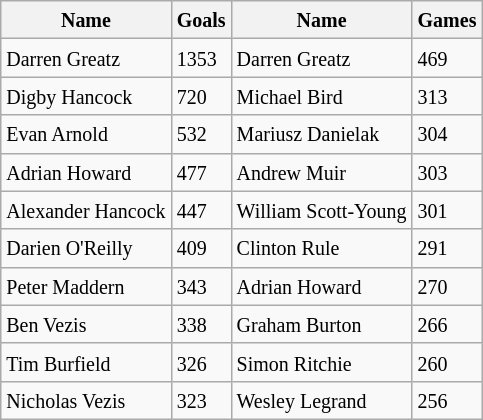<table class="wikitable">
<tr>
<th><small>Name</small></th>
<th><small>Goals</small></th>
<th><small>Name</small></th>
<th><small>Games</small></th>
</tr>
<tr>
<td><small>Darren Greatz</small></td>
<td><small>1353</small></td>
<td><small>Darren Greatz</small></td>
<td><small>469</small></td>
</tr>
<tr>
<td><small>Digby Hancock</small></td>
<td><small>720</small></td>
<td><small>Michael Bird</small></td>
<td><small>313</small></td>
</tr>
<tr>
<td><small>Evan Arnold</small></td>
<td><small>532</small></td>
<td><small>Mariusz Danielak</small></td>
<td><small>304</small></td>
</tr>
<tr>
<td><small>Adrian Howard</small></td>
<td><small>477</small></td>
<td><small>Andrew Muir</small></td>
<td><small>303</small></td>
</tr>
<tr>
<td><small>Alexander Hancock</small></td>
<td><small>447</small></td>
<td><small>William Scott-Young</small></td>
<td><small>301</small></td>
</tr>
<tr>
<td><small>Darien O'Reilly</small></td>
<td><small>409</small></td>
<td><small>Clinton Rule</small></td>
<td><small>291</small></td>
</tr>
<tr>
<td><small>Peter Maddern</small></td>
<td><small>343</small></td>
<td><small>Adrian Howard</small></td>
<td><small>270</small></td>
</tr>
<tr>
<td><small>Ben Vezis</small></td>
<td><small>338</small></td>
<td><small>Graham Burton</small></td>
<td><small>266</small></td>
</tr>
<tr>
<td><small>Tim Burfield</small></td>
<td><small>326</small></td>
<td><small>Simon Ritchie</small></td>
<td><small>260</small></td>
</tr>
<tr>
<td><small>Nicholas Vezis</small></td>
<td><small>323</small></td>
<td><small>Wesley Legrand</small></td>
<td><small>256</small></td>
</tr>
</table>
